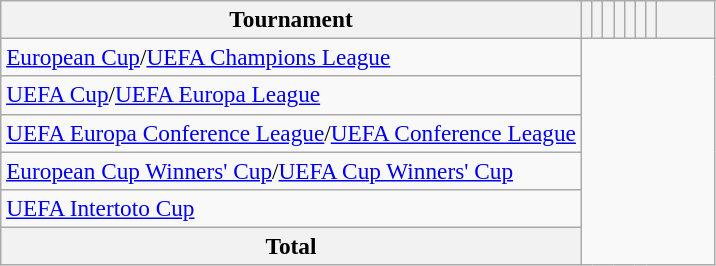<table class="wikitable" style="text-align: center; font-size: 97%;">
<tr>
<th>Tournament</th>
<th scope=col></th>
<th scope=col></th>
<th scope=col></th>
<th scope=col></th>
<th scope=col></th>
<th scope=col></th>
<th scope=col></th>
<th style="width:2em"></th>
</tr>
<tr>
<td align=left><a href='#'>European Cup</a>/<a href='#'>UEFA Champions League</a><br></td>
</tr>
<tr>
<td align=left><a href='#'>UEFA Cup</a>/<a href='#'>UEFA Europa League</a><br></td>
</tr>
<tr>
<td align=left><a href='#'>UEFA Europa Conference League</a>/<a href='#'>UEFA Conference League</a><br></td>
</tr>
<tr>
<td align=left><a href='#'>European Cup Winners' Cup</a>/<a href='#'>UEFA Cup Winners' Cup</a><br></td>
</tr>
<tr>
<td align=left><a href='#'>UEFA Intertoto Cup</a><br></td>
</tr>
<tr class=sortbottom>
<th><strong>Total</strong><br></th>
</tr>
</table>
